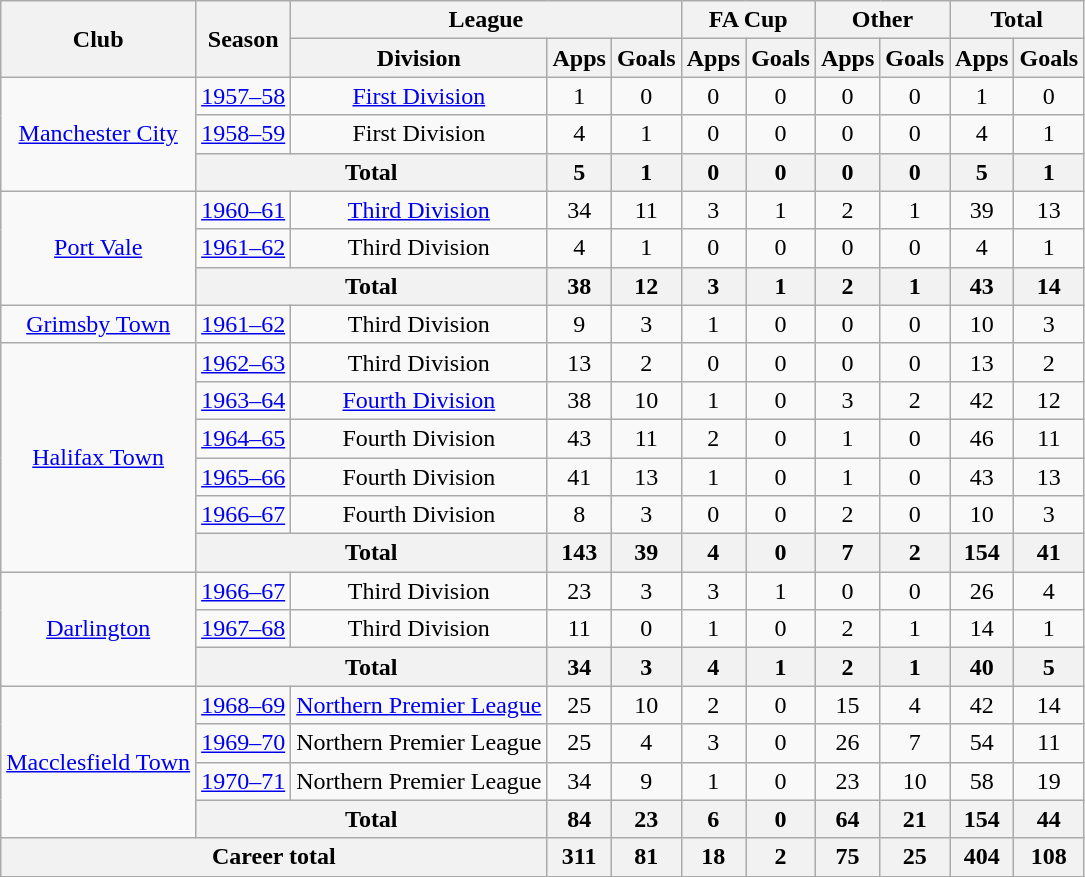<table class="wikitable" style="text-align: center;">
<tr>
<th rowspan="2">Club</th>
<th rowspan="2">Season</th>
<th colspan="3">League</th>
<th colspan="2">FA Cup</th>
<th colspan="2">Other</th>
<th colspan="2">Total</th>
</tr>
<tr>
<th>Division</th>
<th>Apps</th>
<th>Goals</th>
<th>Apps</th>
<th>Goals</th>
<th>Apps</th>
<th>Goals</th>
<th>Apps</th>
<th>Goals</th>
</tr>
<tr>
<td rowspan="3"><a href='#'>Manchester City</a></td>
<td><a href='#'>1957–58</a></td>
<td><a href='#'>First Division</a></td>
<td>1</td>
<td>0</td>
<td>0</td>
<td>0</td>
<td>0</td>
<td>0</td>
<td>1</td>
<td>0</td>
</tr>
<tr>
<td><a href='#'>1958–59</a></td>
<td>First Division</td>
<td>4</td>
<td>1</td>
<td>0</td>
<td>0</td>
<td>0</td>
<td>0</td>
<td>4</td>
<td>1</td>
</tr>
<tr>
<th colspan="2">Total</th>
<th>5</th>
<th>1</th>
<th>0</th>
<th>0</th>
<th>0</th>
<th>0</th>
<th>5</th>
<th>1</th>
</tr>
<tr>
<td rowspan="3"><a href='#'>Port Vale</a></td>
<td><a href='#'>1960–61</a></td>
<td><a href='#'>Third Division</a></td>
<td>34</td>
<td>11</td>
<td>3</td>
<td>1</td>
<td>2</td>
<td>1</td>
<td>39</td>
<td>13</td>
</tr>
<tr>
<td><a href='#'>1961–62</a></td>
<td>Third Division</td>
<td>4</td>
<td>1</td>
<td>0</td>
<td>0</td>
<td>0</td>
<td>0</td>
<td>4</td>
<td>1</td>
</tr>
<tr>
<th colspan="2">Total</th>
<th>38</th>
<th>12</th>
<th>3</th>
<th>1</th>
<th>2</th>
<th>1</th>
<th>43</th>
<th>14</th>
</tr>
<tr>
<td><a href='#'>Grimsby Town</a></td>
<td><a href='#'>1961–62</a></td>
<td>Third Division</td>
<td>9</td>
<td>3</td>
<td>1</td>
<td>0</td>
<td>0</td>
<td>0</td>
<td>10</td>
<td>3</td>
</tr>
<tr>
<td rowspan="6"><a href='#'>Halifax Town</a></td>
<td><a href='#'>1962–63</a></td>
<td>Third Division</td>
<td>13</td>
<td>2</td>
<td>0</td>
<td>0</td>
<td>0</td>
<td>0</td>
<td>13</td>
<td>2</td>
</tr>
<tr>
<td><a href='#'>1963–64</a></td>
<td><a href='#'>Fourth Division</a></td>
<td>38</td>
<td>10</td>
<td>1</td>
<td>0</td>
<td>3</td>
<td>2</td>
<td>42</td>
<td>12</td>
</tr>
<tr>
<td><a href='#'>1964–65</a></td>
<td>Fourth Division</td>
<td>43</td>
<td>11</td>
<td>2</td>
<td>0</td>
<td>1</td>
<td>0</td>
<td>46</td>
<td>11</td>
</tr>
<tr>
<td><a href='#'>1965–66</a></td>
<td>Fourth Division</td>
<td>41</td>
<td>13</td>
<td>1</td>
<td>0</td>
<td>1</td>
<td>0</td>
<td>43</td>
<td>13</td>
</tr>
<tr>
<td><a href='#'>1966–67</a></td>
<td>Fourth Division</td>
<td>8</td>
<td>3</td>
<td>0</td>
<td>0</td>
<td>2</td>
<td>0</td>
<td>10</td>
<td>3</td>
</tr>
<tr>
<th colspan="2">Total</th>
<th>143</th>
<th>39</th>
<th>4</th>
<th>0</th>
<th>7</th>
<th>2</th>
<th>154</th>
<th>41</th>
</tr>
<tr>
<td rowspan="3"><a href='#'>Darlington</a></td>
<td><a href='#'>1966–67</a></td>
<td>Third Division</td>
<td>23</td>
<td>3</td>
<td>3</td>
<td>1</td>
<td>0</td>
<td>0</td>
<td>26</td>
<td>4</td>
</tr>
<tr>
<td><a href='#'>1967–68</a></td>
<td>Third Division</td>
<td>11</td>
<td>0</td>
<td>1</td>
<td>0</td>
<td>2</td>
<td>1</td>
<td>14</td>
<td>1</td>
</tr>
<tr>
<th colspan="2">Total</th>
<th>34</th>
<th>3</th>
<th>4</th>
<th>1</th>
<th>2</th>
<th>1</th>
<th>40</th>
<th>5</th>
</tr>
<tr>
<td rowspan="4"><a href='#'>Macclesfield Town</a></td>
<td><a href='#'>1968–69</a></td>
<td><a href='#'>Northern Premier League</a></td>
<td>25</td>
<td>10</td>
<td>2</td>
<td>0</td>
<td>15</td>
<td>4</td>
<td>42</td>
<td>14</td>
</tr>
<tr>
<td><a href='#'>1969–70</a></td>
<td>Northern Premier League</td>
<td>25</td>
<td>4</td>
<td>3</td>
<td>0</td>
<td>26</td>
<td>7</td>
<td>54</td>
<td>11</td>
</tr>
<tr>
<td><a href='#'>1970–71</a></td>
<td>Northern Premier League</td>
<td>34</td>
<td>9</td>
<td>1</td>
<td>0</td>
<td>23</td>
<td>10</td>
<td>58</td>
<td>19</td>
</tr>
<tr>
<th colspan="2">Total</th>
<th>84</th>
<th>23</th>
<th>6</th>
<th>0</th>
<th>64</th>
<th>21</th>
<th>154</th>
<th>44</th>
</tr>
<tr>
<th colspan="3">Career total</th>
<th>311</th>
<th>81</th>
<th>18</th>
<th>2</th>
<th>75</th>
<th>25</th>
<th>404</th>
<th>108</th>
</tr>
</table>
